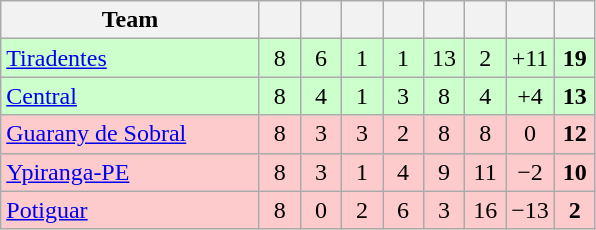<table class="wikitable" style="text-align: center;">
<tr>
<th width=165>Team</th>
<th width=20></th>
<th width=20></th>
<th width=20></th>
<th width=20></th>
<th width=20></th>
<th width=20></th>
<th width=20></th>
<th width=20></th>
</tr>
<tr bgcolor=#ccffcc>
<td align=left> <a href='#'>Tiradentes</a></td>
<td>8</td>
<td>6</td>
<td>1</td>
<td>1</td>
<td>13</td>
<td>2</td>
<td>+11</td>
<td><strong>19</strong></td>
</tr>
<tr bgcolor=#ccffcc>
<td align=left> <a href='#'>Central</a></td>
<td>8</td>
<td>4</td>
<td>1</td>
<td>3</td>
<td>8</td>
<td>4</td>
<td>+4</td>
<td><strong>13</strong></td>
</tr>
<tr bgcolor=#FDCBCC>
<td align=left> <a href='#'>Guarany de Sobral</a></td>
<td>8</td>
<td>3</td>
<td>3</td>
<td>2</td>
<td>8</td>
<td>8</td>
<td>0</td>
<td><strong>12</strong></td>
</tr>
<tr bgcolor=#FDCBCC>
<td align=left> <a href='#'>Ypiranga-PE</a></td>
<td>8</td>
<td>3</td>
<td>1</td>
<td>4</td>
<td>9</td>
<td>11</td>
<td>−2</td>
<td><strong>10</strong></td>
</tr>
<tr bgcolor=#FDCBCC>
<td align=left> <a href='#'>Potiguar</a></td>
<td>8</td>
<td>0</td>
<td>2</td>
<td>6</td>
<td>3</td>
<td>16</td>
<td>−13</td>
<td><strong>2</strong></td>
</tr>
</table>
